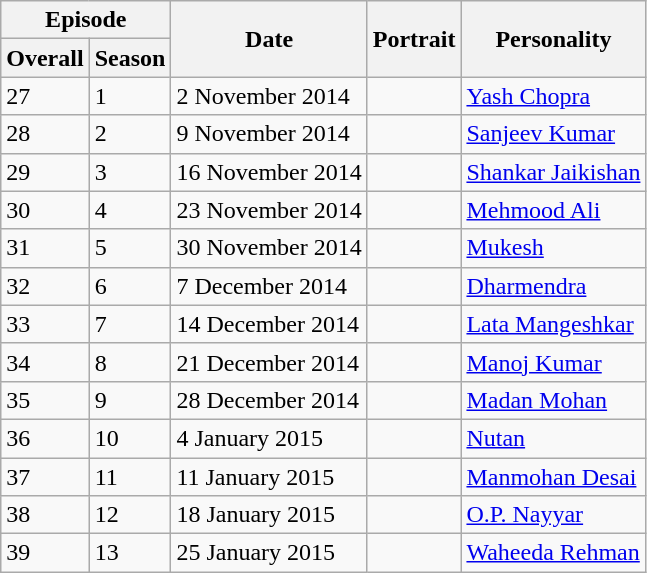<table class="wikitable">
<tr>
<th colspan="2" scope="col">Episode</th>
<th scope="col" rowspan="2">Date</th>
<th scope="col" rowspan="2">Portrait</th>
<th scope="col" rowspan="2">Personality</th>
</tr>
<tr>
<th scope="col">Overall</th>
<th scope="col">Season</th>
</tr>
<tr>
<td>27</td>
<td>1</td>
<td>2 November 2014</td>
<td></td>
<td><a href='#'>Yash Chopra</a></td>
</tr>
<tr>
<td>28</td>
<td>2</td>
<td>9 November 2014</td>
<td></td>
<td><a href='#'>Sanjeev Kumar</a></td>
</tr>
<tr>
<td>29</td>
<td>3</td>
<td>16 November 2014</td>
<td></td>
<td><a href='#'>Shankar Jaikishan</a></td>
</tr>
<tr>
<td>30</td>
<td>4</td>
<td>23 November 2014</td>
<td></td>
<td><a href='#'>Mehmood Ali</a></td>
</tr>
<tr>
<td>31</td>
<td>5</td>
<td>30 November 2014</td>
<td></td>
<td><a href='#'>Mukesh</a></td>
</tr>
<tr>
<td>32</td>
<td>6</td>
<td>7 December 2014</td>
<td></td>
<td><a href='#'>Dharmendra</a></td>
</tr>
<tr>
<td>33</td>
<td>7</td>
<td>14 December 2014</td>
<td></td>
<td><a href='#'>Lata Mangeshkar</a></td>
</tr>
<tr>
<td>34</td>
<td>8</td>
<td>21 December 2014</td>
<td></td>
<td><a href='#'>Manoj Kumar</a></td>
</tr>
<tr>
<td>35</td>
<td>9</td>
<td>28 December 2014</td>
<td></td>
<td><a href='#'>Madan Mohan</a></td>
</tr>
<tr>
<td>36</td>
<td>10</td>
<td>4 January 2015</td>
<td></td>
<td><a href='#'>Nutan</a></td>
</tr>
<tr>
<td>37</td>
<td>11</td>
<td>11 January 2015</td>
<td></td>
<td><a href='#'>Manmohan Desai</a></td>
</tr>
<tr>
<td>38</td>
<td>12</td>
<td>18 January 2015</td>
<td></td>
<td><a href='#'>O.P. Nayyar</a></td>
</tr>
<tr>
<td>39</td>
<td>13</td>
<td>25 January 2015</td>
<td></td>
<td><a href='#'>Waheeda Rehman</a></td>
</tr>
</table>
